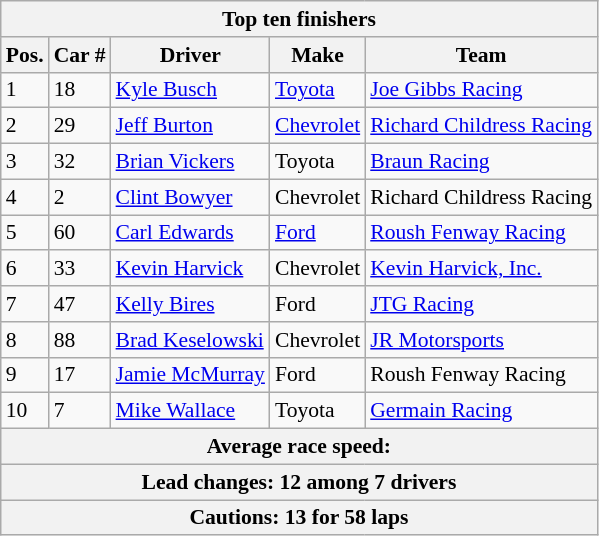<table class="wikitable" style="font-size: 90%;">
<tr>
<th colspan=9>Top ten finishers</th>
</tr>
<tr>
<th>Pos.</th>
<th>Car #</th>
<th>Driver</th>
<th>Make</th>
<th>Team</th>
</tr>
<tr>
<td>1</td>
<td>18</td>
<td><a href='#'>Kyle Busch</a></td>
<td><a href='#'>Toyota</a></td>
<td><a href='#'>Joe Gibbs Racing</a></td>
</tr>
<tr>
<td>2</td>
<td>29</td>
<td><a href='#'>Jeff Burton</a></td>
<td><a href='#'>Chevrolet</a></td>
<td><a href='#'>Richard Childress Racing</a></td>
</tr>
<tr>
<td>3</td>
<td>32</td>
<td><a href='#'>Brian Vickers</a></td>
<td>Toyota</td>
<td><a href='#'>Braun Racing</a></td>
</tr>
<tr>
<td>4</td>
<td>2</td>
<td><a href='#'>Clint Bowyer</a></td>
<td>Chevrolet</td>
<td>Richard Childress Racing</td>
</tr>
<tr>
<td>5</td>
<td>60</td>
<td><a href='#'>Carl Edwards</a></td>
<td><a href='#'>Ford</a></td>
<td><a href='#'>Roush Fenway Racing</a></td>
</tr>
<tr>
<td>6</td>
<td>33</td>
<td><a href='#'>Kevin Harvick</a></td>
<td>Chevrolet</td>
<td><a href='#'>Kevin Harvick, Inc.</a></td>
</tr>
<tr>
<td>7</td>
<td>47</td>
<td><a href='#'>Kelly Bires</a></td>
<td>Ford</td>
<td><a href='#'>JTG Racing</a></td>
</tr>
<tr>
<td>8</td>
<td>88</td>
<td><a href='#'>Brad Keselowski</a></td>
<td>Chevrolet</td>
<td><a href='#'>JR Motorsports</a></td>
</tr>
<tr>
<td>9</td>
<td>17</td>
<td><a href='#'>Jamie McMurray</a></td>
<td>Ford</td>
<td>Roush Fenway Racing</td>
</tr>
<tr>
<td>10</td>
<td>7</td>
<td><a href='#'>Mike Wallace</a></td>
<td>Toyota</td>
<td><a href='#'>Germain Racing</a></td>
</tr>
<tr>
<th colspan=9>Average race speed: </th>
</tr>
<tr>
<th colspan=9>Lead changes: 12 among 7 drivers</th>
</tr>
<tr>
<th colspan=9>Cautions: 13 for 58 laps</th>
</tr>
</table>
